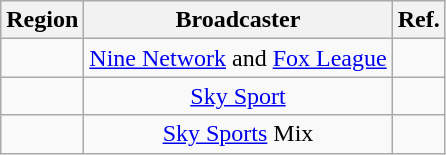<table class="wikitable" style="text-align:center">
<tr>
<th>Region</th>
<th>Broadcaster</th>
<th>Ref.</th>
</tr>
<tr>
<td></td>
<td><a href='#'>Nine Network</a> and <a href='#'>Fox League</a></td>
<td></td>
</tr>
<tr>
<td></td>
<td><a href='#'>Sky Sport</a></td>
<td></td>
</tr>
<tr>
<td></td>
<td><a href='#'>Sky Sports</a> Mix</td>
<td></td>
</tr>
</table>
